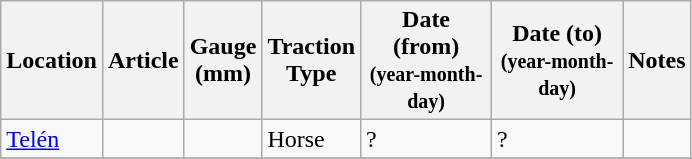<table class="wikitable sortable">
<tr>
<th>Location</th>
<th>Article</th>
<th>Gauge<br> (mm)</th>
<th>Traction<br>Type</th>
<th width=80px>Date (from)<br><small>(year-month-day)</small></th>
<th width=80px>Date (to)<br><small>(year-month-day)</small></th>
<th>Notes</th>
</tr>
<tr>
<td><a href='#'>Telén</a></td>
<td> </td>
<td align=right></td>
<td>Horse</td>
<td>?</td>
<td>?</td>
<td> </td>
</tr>
<tr>
</tr>
</table>
